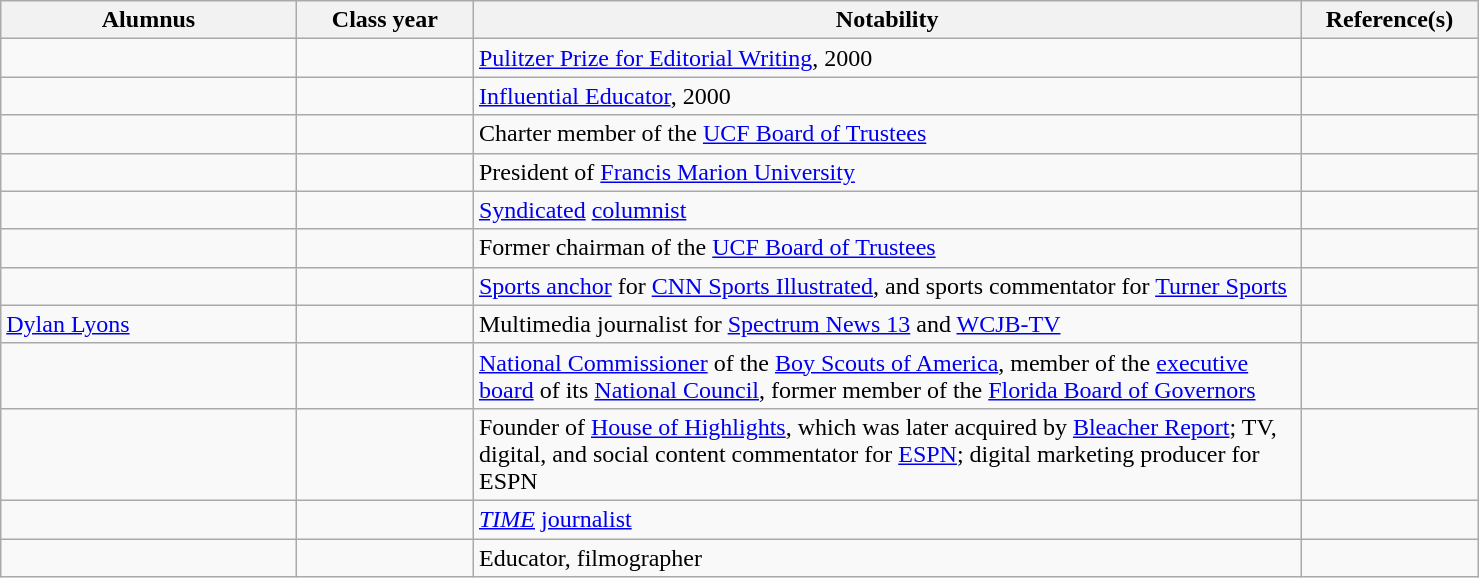<table class="wikitable sortable" style="width:78%;">
<tr valign="top">
<th style="width:20%;">Alumnus</th>
<th style="width:12%;">Class year</th>
<th style="width:56%;" class="unsortable">Notability</th>
<th style="width:12%;" class="unsortable">Reference(s)</th>
</tr>
<tr valign="top">
<td></td>
<td data-sort-value="00"></td>
<td><a href='#'>Pulitzer Prize for Editorial Writing</a>, 2000</td>
<td></td>
</tr>
<tr valign="top">
<td></td>
<td data-sort-value="00"></td>
<td><a href='#'>Influential Educator</a>, 2000</td>
<td></td>
</tr>
<tr valign="top">
<td></td>
<td></td>
<td>Charter member of the <a href='#'>UCF Board of Trustees</a></td>
<td></td>
</tr>
<tr valign="top">
<td></td>
<td></td>
<td>President of <a href='#'>Francis Marion University</a></td>
<td></td>
</tr>
<tr valign="top">
<td></td>
<td> </td>
<td><a href='#'>Syndicated</a> <a href='#'>columnist</a></td>
<td></td>
</tr>
<tr valign="top">
<td></td>
<td></td>
<td>Former chairman of the <a href='#'>UCF Board of Trustees</a></td>
<td></td>
</tr>
<tr valign="top">
<td></td>
<td></td>
<td><a href='#'>Sports anchor</a> for <a href='#'>CNN Sports Illustrated</a>, and sports commentator for <a href='#'>Turner Sports</a></td>
<td></td>
</tr>
<tr valign="top">
<td><a href='#'>Dylan Lyons</a></td>
<td></td>
<td>Multimedia journalist for <a href='#'>Spectrum News 13</a> and <a href='#'>WCJB-TV</a></td>
<td></td>
</tr>
<tr valign="top">
<td></td>
<td data-sort-value="00"></td>
<td><a href='#'>National Commissioner</a> of the <a href='#'>Boy Scouts of America</a>, member of the <a href='#'>executive board</a> of its <a href='#'>National Council</a>, former member of the <a href='#'>Florida Board of Governors</a></td>
<td></td>
</tr>
<tr valign="top">
<td></td>
<td data-sort-value="00"></td>
<td>Founder of <a href='#'>House of Highlights</a>, which was later acquired by <a href='#'>Bleacher Report</a>; TV, digital, and social content commentator for <a href='#'>ESPN</a>; digital marketing producer for ESPN</td>
<td></td>
</tr>
<tr valign="top">
<td></td>
<td data-sort-value="00"></td>
<td><em><a href='#'>TIME</a></em> <a href='#'>journalist</a></td>
<td></td>
</tr>
<tr valign="top">
<td></td>
<td></td>
<td>Educator, filmographer</td>
<td></td>
</tr>
</table>
